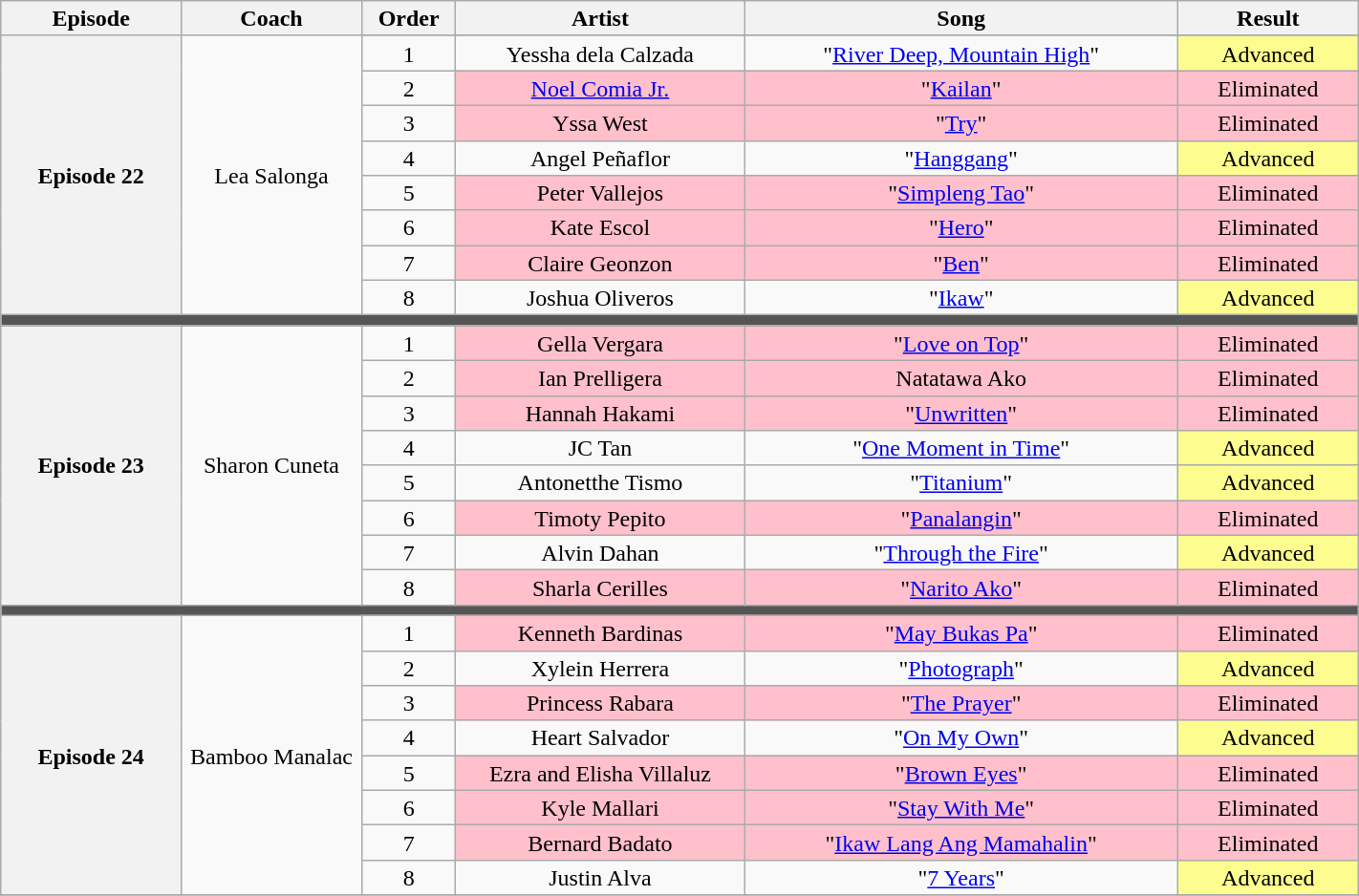<table class="wikitable" style="text-align:center; line-height:17px; font-size:100%; width:75%;">
<tr>
<th width="10%">Episode</th>
<th width="10%">Coach</th>
<th width="05%">Order</th>
<th width="16%">Artist</th>
<th width="24%">Song</th>
<th width="10%">Result</th>
</tr>
<tr>
<th rowspan="9" scope="row">Episode 22<br></th>
<td rowspan="9">Lea Salonga</td>
</tr>
<tr>
<td>1</td>
<td>Yessha dela Calzada</td>
<td>"<a href='#'>River Deep, Mountain High</a>"</td>
<td style="background:#fdfc8f;">Advanced</td>
</tr>
<tr>
<td>2</td>
<td style="background:pink;"><a href='#'>Noel Comia Jr.</a></td>
<td style="background:pink;">"<a href='#'>Kailan</a>"</td>
<td style="background:pink;">Eliminated</td>
</tr>
<tr>
<td>3</td>
<td style="background:pink;">Yssa West</td>
<td style="background:pink;">"<a href='#'>Try</a>"</td>
<td style="background:pink;">Eliminated</td>
</tr>
<tr>
<td>4</td>
<td>Angel Peñaflor</td>
<td>"<a href='#'>Hanggang</a>"</td>
<td style="background:#fdfc8f;">Advanced</td>
</tr>
<tr>
<td>5</td>
<td style="background:pink;">Peter Vallejos</td>
<td style="background:pink;">"<a href='#'>Simpleng Tao</a>"</td>
<td style="background:pink;">Eliminated</td>
</tr>
<tr>
<td>6</td>
<td style="background:pink;">Kate Escol</td>
<td style="background:pink;">"<a href='#'>Hero</a>"</td>
<td style="background:pink;">Eliminated</td>
</tr>
<tr>
<td>7</td>
<td style="background:pink;">Claire Geonzon</td>
<td style="background:pink;">"<a href='#'>Ben</a>"</td>
<td style="background:pink;">Eliminated</td>
</tr>
<tr>
<td>8</td>
<td>Joshua Oliveros</td>
<td>"<a href='#'>Ikaw</a>"</td>
<td style="background:#fdfc8f;">Advanced</td>
</tr>
<tr>
<td colspan="6" style="background:#555555;"></td>
</tr>
<tr>
<th rowspan="9" scope="row">Episode 23<br></th>
<td rowspan="9">Sharon Cuneta</td>
</tr>
<tr>
<td>1</td>
<td style="background:pink;">Gella Vergara</td>
<td style="background:pink;">"<a href='#'>Love on Top</a>"</td>
<td style="background:pink;">Eliminated</td>
</tr>
<tr>
<td>2</td>
<td style="background:pink;">Ian Prelligera</td>
<td style="background:pink;">Natatawa Ako</td>
<td style="background:pink;">Eliminated</td>
</tr>
<tr>
<td>3</td>
<td style="background:pink;">Hannah Hakami</td>
<td style="background:pink;">"<a href='#'>Unwritten</a>"</td>
<td style="background:pink;">Eliminated</td>
</tr>
<tr>
<td>4</td>
<td>JC Tan</td>
<td>"<a href='#'>One Moment in Time</a>"</td>
<td style="background:#fdfc8f;">Advanced</td>
</tr>
<tr>
<td>5</td>
<td>Antonetthe Tismo</td>
<td>"<a href='#'>Titanium</a>"</td>
<td style="background:#fdfc8f;">Advanced</td>
</tr>
<tr>
<td>6</td>
<td style="background:pink;">Timoty Pepito</td>
<td style="background:pink;">"<a href='#'>Panalangin</a>"</td>
<td style="background:pink;">Eliminated</td>
</tr>
<tr>
<td>7</td>
<td>Alvin Dahan</td>
<td>"<a href='#'>Through the Fire</a>"</td>
<td style="background:#fdfc8f;">Advanced</td>
</tr>
<tr>
<td>8</td>
<td style="background:pink;">Sharla Cerilles</td>
<td style="background:pink;">"<a href='#'>Narito Ako</a>"</td>
<td style="background:pink;">Eliminated</td>
</tr>
<tr>
<td colspan="6" style="background:#555555;"></td>
</tr>
<tr>
<th rowspan="9" scope="row">Episode 24<br></th>
<td rowspan="9">Bamboo Manalac</td>
</tr>
<tr>
<td>1</td>
<td style="background:pink;">Kenneth Bardinas</td>
<td style="background:pink;">"<a href='#'>May Bukas Pa</a>"</td>
<td style="background:pink;">Eliminated</td>
</tr>
<tr>
<td>2</td>
<td>Xylein Herrera</td>
<td>"<a href='#'>Photograph</a>"</td>
<td style="background:#fdfc8f;">Advanced</td>
</tr>
<tr>
<td>3</td>
<td style="background:pink;">Princess Rabara</td>
<td style="background:pink;">"<a href='#'>The Prayer</a>"</td>
<td style="background:pink;">Eliminated</td>
</tr>
<tr>
<td>4</td>
<td>Heart Salvador</td>
<td>"<a href='#'>On My Own</a>"</td>
<td style="background:#fdfc8f;">Advanced</td>
</tr>
<tr>
<td>5</td>
<td style="background:pink;">Ezra and Elisha Villaluz</td>
<td style="background:pink;">"<a href='#'>Brown Eyes</a>"</td>
<td style="background:pink;">Eliminated</td>
</tr>
<tr>
<td>6</td>
<td style="background:pink;">Kyle Mallari</td>
<td style="background:pink;">"<a href='#'>Stay With Me</a>"</td>
<td style="background:pink;">Eliminated</td>
</tr>
<tr>
<td>7</td>
<td style="background:pink;">Bernard Badato</td>
<td style="background:pink;">"<a href='#'>Ikaw Lang Ang Mamahalin</a>"</td>
<td style="background:pink;">Eliminated</td>
</tr>
<tr>
<td>8</td>
<td>Justin Alva</td>
<td>"<a href='#'>7 Years</a>"</td>
<td style="background:#fdfc8f;">Advanced</td>
</tr>
<tr>
</tr>
</table>
